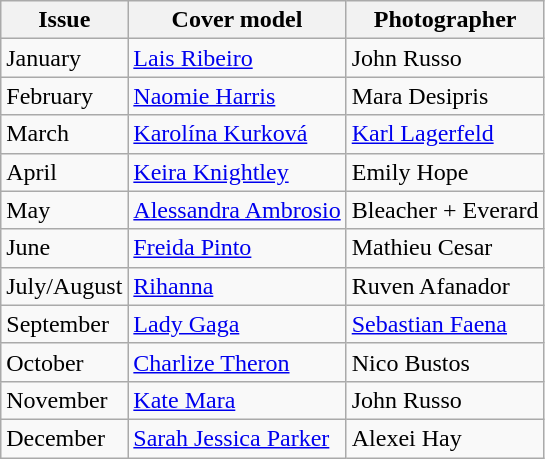<table class="sortable wikitable">
<tr>
<th>Issue</th>
<th>Cover model</th>
<th>Photographer</th>
</tr>
<tr>
<td>January</td>
<td><a href='#'>Lais Ribeiro</a></td>
<td>John Russo</td>
</tr>
<tr>
<td>February</td>
<td><a href='#'>Naomie Harris</a></td>
<td>Mara Desipris</td>
</tr>
<tr>
<td>March</td>
<td><a href='#'>Karolína Kurková</a></td>
<td><a href='#'>Karl Lagerfeld</a></td>
</tr>
<tr>
<td>April</td>
<td><a href='#'>Keira Knightley</a></td>
<td>Emily Hope</td>
</tr>
<tr>
<td>May</td>
<td><a href='#'>Alessandra Ambrosio</a></td>
<td>Bleacher + Everard</td>
</tr>
<tr>
<td>June</td>
<td><a href='#'>Freida Pinto</a></td>
<td>Mathieu Cesar</td>
</tr>
<tr>
<td>July/August</td>
<td><a href='#'>Rihanna</a></td>
<td>Ruven Afanador</td>
</tr>
<tr>
<td>September</td>
<td><a href='#'>Lady Gaga</a></td>
<td><a href='#'>Sebastian Faena</a></td>
</tr>
<tr>
<td>October</td>
<td><a href='#'>Charlize Theron</a></td>
<td>Nico Bustos</td>
</tr>
<tr>
<td>November</td>
<td><a href='#'>Kate Mara</a></td>
<td>John Russo</td>
</tr>
<tr>
<td>December</td>
<td><a href='#'>Sarah Jessica Parker</a></td>
<td>Alexei Hay</td>
</tr>
</table>
